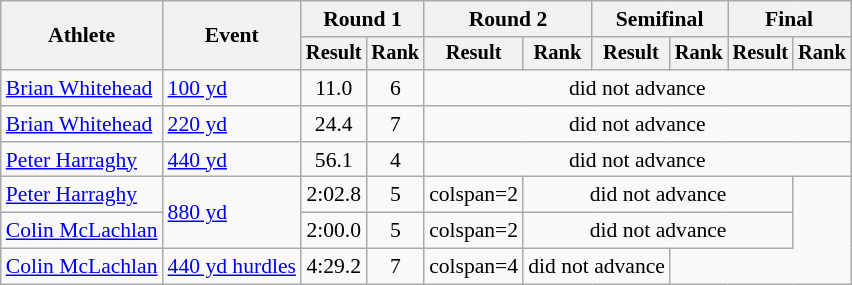<table class=wikitable style=font-size:90%>
<tr>
<th rowspan=2>Athlete</th>
<th rowspan=2>Event</th>
<th colspan=2>Round 1</th>
<th colspan=2>Round 2</th>
<th colspan=2>Semifinal</th>
<th colspan=2>Final</th>
</tr>
<tr style=font-size:95%>
<th>Result</th>
<th>Rank</th>
<th>Result</th>
<th>Rank</th>
<th>Result</th>
<th>Rank</th>
<th>Result</th>
<th>Rank</th>
</tr>
<tr align=center>
<td align=left><a href='#'>Brian Whitehead</a></td>
<td align=left><a href='#'>100 yd</a></td>
<td>11.0</td>
<td>6</td>
<td colspan=6>did not advance</td>
</tr>
<tr align=center>
<td align=left><a href='#'>Brian Whitehead</a></td>
<td align=left><a href='#'>220 yd</a></td>
<td>24.4</td>
<td>7</td>
<td colspan=6>did not advance</td>
</tr>
<tr align=center>
<td align=left><a href='#'>Peter Harraghy</a></td>
<td align=left><a href='#'>440 yd</a></td>
<td>56.1</td>
<td>4</td>
<td colspan=6>did not advance</td>
</tr>
<tr align=center>
<td align=left><a href='#'>Peter Harraghy</a></td>
<td align=left rowspan=2><a href='#'>880 yd</a></td>
<td>2:02.8</td>
<td>5</td>
<td>colspan=2 </td>
<td colspan=4>did not advance</td>
</tr>
<tr align=center>
<td align=left><a href='#'>Colin McLachlan</a></td>
<td>2:00.0</td>
<td>5</td>
<td>colspan=2 </td>
<td colspan=4>did not advance</td>
</tr>
<tr align=center>
<td align=left><a href='#'>Colin McLachlan</a></td>
<td align=left><a href='#'>440 yd hurdles</a></td>
<td>4:29.2</td>
<td>7</td>
<td>colspan=4 </td>
<td colspan=2>did not advance</td>
</tr>
</table>
